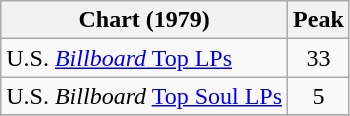<table class="wikitable">
<tr>
<th>Chart (1979)</th>
<th>Peak<br></th>
</tr>
<tr>
<td>U.S. <a href='#'><em>Billboard</em> Top LPs</a></td>
<td align="center">33</td>
</tr>
<tr>
<td>U.S. <em>Billboard</em> <a href='#'>Top Soul LPs</a></td>
<td align="center">5</td>
</tr>
<tr>
</tr>
</table>
